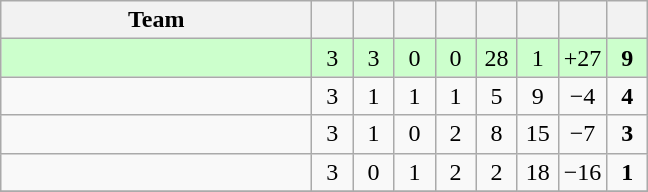<table class=wikitable style="text-align:center">
<tr>
<th width=200>Team</th>
<th width=20></th>
<th width=20></th>
<th width=20></th>
<th width=20></th>
<th width=20></th>
<th width=20></th>
<th width=20></th>
<th width=20></th>
</tr>
<tr bgcolor=ccffcc>
<td style="text-align:left"></td>
<td>3</td>
<td>3</td>
<td>0</td>
<td>0</td>
<td>28</td>
<td>1</td>
<td>+27</td>
<td><strong>9</strong></td>
</tr>
<tr>
<td style="text-align:left"></td>
<td>3</td>
<td>1</td>
<td>1</td>
<td>1</td>
<td>5</td>
<td>9</td>
<td>−4</td>
<td><strong>4</strong></td>
</tr>
<tr>
<td style="text-align:left"></td>
<td>3</td>
<td>1</td>
<td>0</td>
<td>2</td>
<td>8</td>
<td>15</td>
<td>−7</td>
<td><strong>3</strong></td>
</tr>
<tr>
<td align=left></td>
<td>3</td>
<td>0</td>
<td>1</td>
<td>2</td>
<td>2</td>
<td>18</td>
<td>−16</td>
<td><strong>1</strong></td>
</tr>
<tr>
</tr>
</table>
